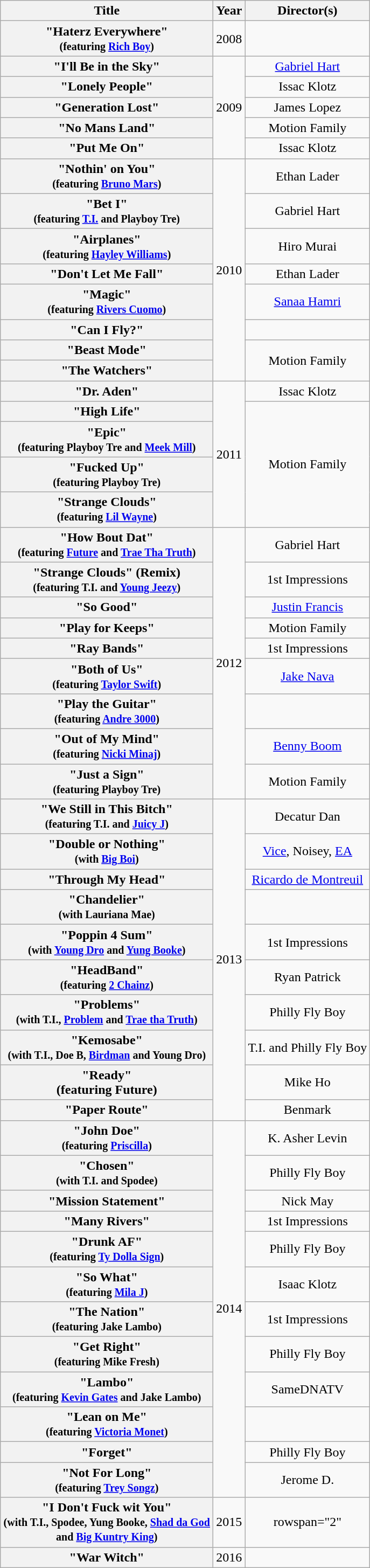<table class="wikitable plainrowheaders" style="text-align:center;">
<tr>
<th scope="col" style="width:16em;">Title</th>
<th scope="col">Year</th>
<th scope="col">Director(s)</th>
</tr>
<tr>
<th scope="row">"Haterz Everywhere"<br><small>(featuring <a href='#'>Rich Boy</a>)</small></th>
<td>2008</td>
<td></td>
</tr>
<tr>
<th scope="row">"I'll Be in the Sky"</th>
<td rowspan="5">2009</td>
<td><a href='#'>Gabriel Hart</a></td>
</tr>
<tr>
<th scope="row">"Lonely People"</th>
<td>Issac Klotz</td>
</tr>
<tr>
<th scope="row">"Generation Lost"</th>
<td>James Lopez</td>
</tr>
<tr>
<th scope="row">"No Mans Land"</th>
<td>Motion Family</td>
</tr>
<tr>
<th scope="row">"Put Me On"</th>
<td>Issac Klotz</td>
</tr>
<tr>
<th scope="row">"Nothin' on You"<br><small>(featuring <a href='#'>Bruno Mars</a>)</small></th>
<td rowspan="8">2010</td>
<td>Ethan Lader</td>
</tr>
<tr>
<th scope="row">"Bet I"<br><small>(featuring <a href='#'>T.I.</a> and Playboy Tre)</small></th>
<td>Gabriel Hart</td>
</tr>
<tr>
<th scope="row">"Airplanes"<br><small>(featuring <a href='#'>Hayley Williams</a>)</small></th>
<td>Hiro Murai</td>
</tr>
<tr>
<th scope="row">"Don't Let Me Fall"</th>
<td>Ethan Lader</td>
</tr>
<tr>
<th scope="row">"Magic"<br><small>(featuring <a href='#'>Rivers Cuomo</a>)</small></th>
<td><a href='#'>Sanaa Hamri</a></td>
</tr>
<tr>
<th scope="row">"Can I Fly?"</th>
<td></td>
</tr>
<tr>
<th scope="row">"Beast Mode"</th>
<td rowspan="2">Motion Family</td>
</tr>
<tr>
<th scope="row">"The Watchers"</th>
</tr>
<tr>
<th scope="row">"Dr. Aden"</th>
<td rowspan="5">2011</td>
<td>Issac Klotz</td>
</tr>
<tr>
<th scope="row">"High Life"</th>
<td rowspan="4">Motion Family</td>
</tr>
<tr>
<th scope="row">"Epic"<br><small>(featuring Playboy Tre and <a href='#'>Meek Mill</a>)</small></th>
</tr>
<tr>
<th scope="row">"Fucked Up"<br><small>(featuring Playboy Tre)</small></th>
</tr>
<tr>
<th scope="row">"Strange Clouds"<br><small>(featuring <a href='#'>Lil Wayne</a>)</small></th>
</tr>
<tr>
<th scope="row">"How Bout Dat"<br><small>(featuring <a href='#'>Future</a> and <a href='#'>Trae Tha Truth</a>)</small></th>
<td rowspan="9">2012</td>
<td>Gabriel Hart</td>
</tr>
<tr>
<th scope="row">"Strange Clouds" (Remix)<br><small>(featuring T.I. and <a href='#'>Young Jeezy</a>)</small></th>
<td>1st Impressions</td>
</tr>
<tr>
<th scope="row">"So Good"</th>
<td><a href='#'>Justin Francis</a></td>
</tr>
<tr>
<th scope="row">"Play for Keeps"</th>
<td>Motion Family</td>
</tr>
<tr>
<th scope="row">"Ray Bands"</th>
<td>1st Impressions</td>
</tr>
<tr>
<th scope="row">"Both of Us"<br><small>(featuring <a href='#'>Taylor Swift</a>)</small></th>
<td><a href='#'>Jake Nava</a></td>
</tr>
<tr>
<th scope="row">"Play the Guitar"<br><small>(featuring <a href='#'>Andre 3000</a>)</small></th>
<td></td>
</tr>
<tr>
<th scope="row">"Out of My Mind"<br><small>(featuring <a href='#'>Nicki Minaj</a>)</small></th>
<td><a href='#'>Benny Boom</a></td>
</tr>
<tr>
<th scope="row">"Just a Sign"<br><small>(featuring Playboy Tre)</small></th>
<td>Motion Family</td>
</tr>
<tr>
<th scope="row">"We Still in This Bitch"<br><small>(featuring T.I. and <a href='#'>Juicy J</a>)</small></th>
<td rowspan="10">2013</td>
<td>Decatur Dan</td>
</tr>
<tr>
<th scope="row">"Double or Nothing"<br><small>(with <a href='#'>Big Boi</a>)</small></th>
<td><a href='#'>Vice</a>, Noisey, <a href='#'>EA</a></td>
</tr>
<tr>
<th scope="row">"Through My Head"</th>
<td><a href='#'>Ricardo de Montreuil</a></td>
</tr>
<tr>
<th scope="row">"Chandelier"<br><small>(with Lauriana Mae)</small></th>
<td></td>
</tr>
<tr>
<th scope="row">"Poppin 4 Sum"<br><small>(with <a href='#'>Young Dro</a> and <a href='#'>Yung Booke</a>)</small></th>
<td>1st Impressions</td>
</tr>
<tr>
<th scope="row">"HeadBand"<br><small>(featuring <a href='#'>2 Chainz</a>)</small></th>
<td>Ryan Patrick</td>
</tr>
<tr>
<th scope="row">"Problems"<br><small>(with T.I., <a href='#'>Problem</a> and <a href='#'>Trae tha Truth</a>)</small></th>
<td>Philly Fly Boy</td>
</tr>
<tr>
<th scope="row">"Kemosabe"<br><small>(with T.I., Doe B, <a href='#'>Birdman</a> and Young Dro)</small></th>
<td>T.I. and Philly Fly Boy</td>
</tr>
<tr>
<th scope="row">"Ready"<br><span>(featuring Future)</span></th>
<td>Mike Ho</td>
</tr>
<tr>
<th scope="row">"Paper Route"</th>
<td>Benmark</td>
</tr>
<tr>
<th scope="row">"John Doe"<br><small>(featuring <a href='#'>Priscilla</a>)</small></th>
<td rowspan="12">2014</td>
<td>K. Asher Levin</td>
</tr>
<tr>
<th scope="row">"Chosen"<br><small>(with T.I. and Spodee)</small></th>
<td>Philly Fly Boy</td>
</tr>
<tr>
<th scope="row">"Mission Statement"</th>
<td>Nick May</td>
</tr>
<tr>
<th scope="row">"Many Rivers"</th>
<td>1st Impressions</td>
</tr>
<tr>
<th scope="row">"Drunk AF"<br><small>(featuring <a href='#'>Ty Dolla Sign</a>)</small></th>
<td>Philly Fly Boy</td>
</tr>
<tr>
<th scope="row">"So What"<br><small>(featuring <a href='#'>Mila J</a>)</small></th>
<td>Isaac Klotz</td>
</tr>
<tr>
<th scope="row">"The Nation"<br><small>(featuring Jake Lambo)</small></th>
<td>1st Impressions</td>
</tr>
<tr>
<th scope="row">"Get Right"<br><small>(featuring Mike Fresh)</small></th>
<td>Philly Fly Boy</td>
</tr>
<tr>
<th scope="row">"Lambo"<br><small>(featuring <a href='#'>Kevin Gates</a> and Jake Lambo)</small></th>
<td>SameDNATV</td>
</tr>
<tr>
<th scope="row">"Lean on Me"<br><small>(featuring <a href='#'>Victoria Monet</a>)</small></th>
<td></td>
</tr>
<tr>
<th scope="row">"Forget"</th>
<td>Philly Fly Boy</td>
</tr>
<tr>
<th scope="row">"Not For Long"<br><small>(featuring <a href='#'>Trey Songz</a>)</small></th>
<td>Jerome D.</td>
</tr>
<tr>
<th scope="row">"I Don't Fuck wit You"<br><small>(with T.I., Spodee, Yung Booke, <a href='#'>Shad da God</a> and <a href='#'>Big Kuntry King</a>)</small></th>
<td>2015</td>
<td>rowspan="2" </td>
</tr>
<tr>
<th scope="row">"War Witch"</th>
<td>2016</td>
</tr>
</table>
